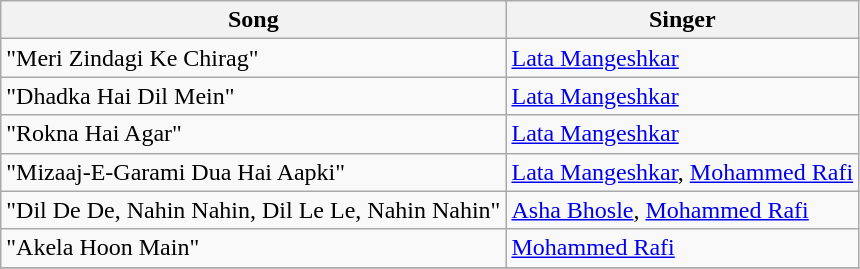<table class="wikitable">
<tr>
<th>Song</th>
<th>Singer</th>
</tr>
<tr>
<td>"Meri Zindagi Ke Chirag"</td>
<td><a href='#'>Lata Mangeshkar</a></td>
</tr>
<tr>
<td>"Dhadka Hai Dil Mein"</td>
<td><a href='#'>Lata Mangeshkar</a></td>
</tr>
<tr>
<td>"Rokna Hai Agar"</td>
<td><a href='#'>Lata Mangeshkar</a></td>
</tr>
<tr>
<td>"Mizaaj-E-Garami Dua Hai Aapki"</td>
<td><a href='#'>Lata Mangeshkar</a>, <a href='#'>Mohammed Rafi</a></td>
</tr>
<tr>
<td>"Dil De De, Nahin Nahin, Dil Le Le, Nahin Nahin"</td>
<td><a href='#'>Asha Bhosle</a>, <a href='#'>Mohammed Rafi</a></td>
</tr>
<tr>
<td>"Akela Hoon Main"</td>
<td><a href='#'>Mohammed Rafi</a></td>
</tr>
<tr>
</tr>
</table>
